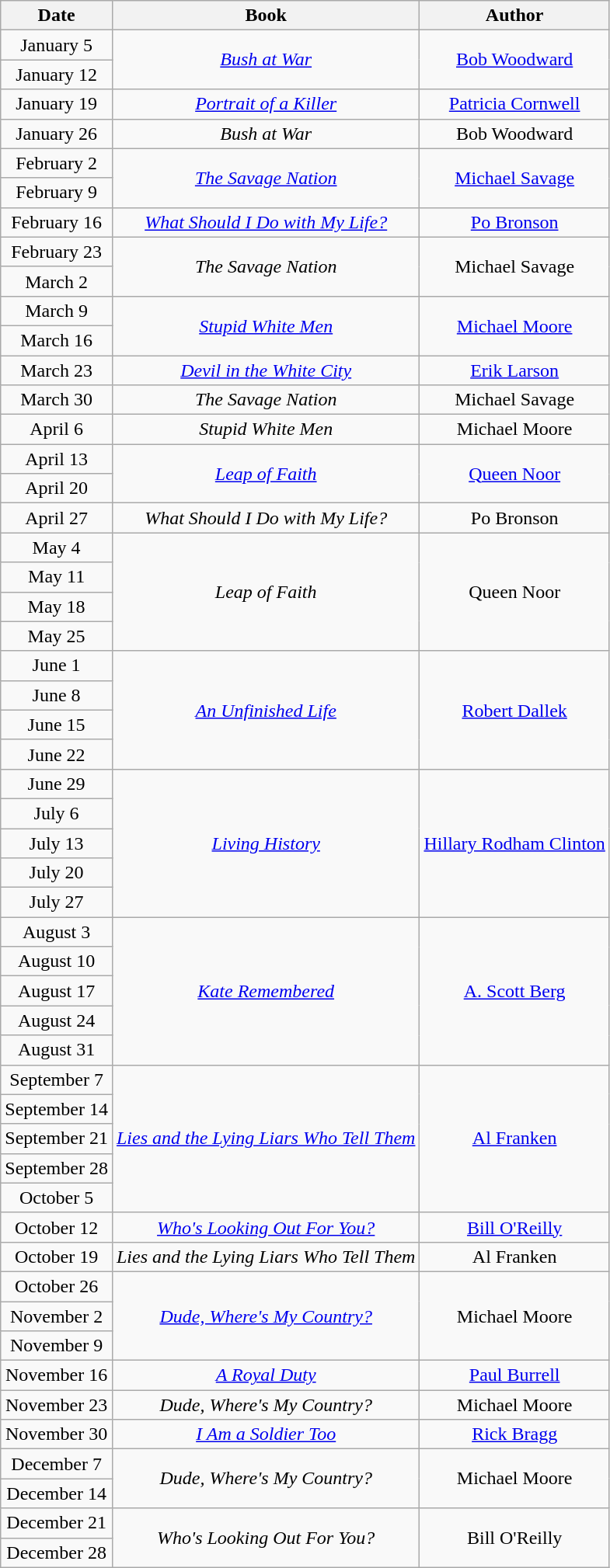<table class="wikitable" style="text-align: center">
<tr>
<th>Date</th>
<th>Book</th>
<th>Author</th>
</tr>
<tr>
<td>January 5</td>
<td rowspan=2><em><a href='#'>Bush at War</a></em></td>
<td rowspan=2><a href='#'>Bob Woodward</a></td>
</tr>
<tr>
<td>January 12</td>
</tr>
<tr>
<td>January 19</td>
<td><em><a href='#'>Portrait of a Killer</a></em></td>
<td><a href='#'>Patricia Cornwell</a></td>
</tr>
<tr>
<td>January 26</td>
<td><em>Bush at War</em></td>
<td>Bob Woodward</td>
</tr>
<tr>
<td>February 2</td>
<td rowspan=2><em><a href='#'>The Savage Nation</a></em></td>
<td rowspan=2><a href='#'>Michael Savage</a></td>
</tr>
<tr>
<td>February 9</td>
</tr>
<tr>
<td>February 16</td>
<td><em><a href='#'>What Should I Do with My Life?</a></em></td>
<td><a href='#'>Po Bronson</a></td>
</tr>
<tr>
<td>February 23</td>
<td rowspan=2><em>The Savage Nation</em></td>
<td rowspan=2>Michael Savage</td>
</tr>
<tr>
<td>March 2</td>
</tr>
<tr>
<td>March 9</td>
<td rowspan=2><em><a href='#'>Stupid White Men</a></em></td>
<td rowspan=2><a href='#'>Michael Moore</a></td>
</tr>
<tr>
<td>March 16</td>
</tr>
<tr>
<td>March 23</td>
<td><em><a href='#'>Devil in the White City</a></em></td>
<td><a href='#'>Erik Larson</a></td>
</tr>
<tr>
<td>March 30</td>
<td><em>The Savage Nation</em></td>
<td>Michael Savage</td>
</tr>
<tr>
<td>April 6</td>
<td><em>Stupid White Men</em></td>
<td>Michael Moore</td>
</tr>
<tr>
<td>April 13</td>
<td rowspan=2><em><a href='#'>Leap of Faith</a></em></td>
<td rowspan=2><a href='#'>Queen Noor</a></td>
</tr>
<tr>
<td>April 20</td>
</tr>
<tr>
<td>April 27</td>
<td><em>What Should I Do with My Life?</em></td>
<td>Po Bronson</td>
</tr>
<tr>
<td>May 4</td>
<td rowspan=4><em>Leap of Faith</em></td>
<td rowspan=4>Queen Noor</td>
</tr>
<tr>
<td>May 11</td>
</tr>
<tr>
<td>May 18</td>
</tr>
<tr>
<td>May 25</td>
</tr>
<tr>
<td>June 1</td>
<td rowspan=4><em><a href='#'>An Unfinished Life</a></em></td>
<td rowspan=4><a href='#'>Robert Dallek</a></td>
</tr>
<tr>
<td>June 8</td>
</tr>
<tr>
<td>June 15</td>
</tr>
<tr>
<td>June 22</td>
</tr>
<tr>
<td>June 29</td>
<td rowspan=5><em><a href='#'>Living History</a></em></td>
<td rowspan=5><a href='#'>Hillary Rodham Clinton</a></td>
</tr>
<tr>
<td>July 6</td>
</tr>
<tr>
<td>July 13</td>
</tr>
<tr>
<td>July 20</td>
</tr>
<tr>
<td>July 27</td>
</tr>
<tr>
<td>August 3</td>
<td rowspan=5><em><a href='#'>Kate Remembered</a></em></td>
<td rowspan=5><a href='#'>A. Scott Berg</a></td>
</tr>
<tr>
<td>August 10</td>
</tr>
<tr>
<td>August 17</td>
</tr>
<tr>
<td>August 24</td>
</tr>
<tr>
<td>August 31</td>
</tr>
<tr>
<td>September 7</td>
<td rowspan=5><em><a href='#'>Lies and the Lying Liars Who Tell Them</a></em></td>
<td rowspan=5><a href='#'>Al Franken</a></td>
</tr>
<tr>
<td>September 14</td>
</tr>
<tr>
<td>September 21</td>
</tr>
<tr>
<td>September 28</td>
</tr>
<tr>
<td>October 5</td>
</tr>
<tr>
<td>October 12</td>
<td><em><a href='#'>Who's Looking Out For You?</a></em></td>
<td><a href='#'>Bill O'Reilly</a></td>
</tr>
<tr>
<td>October 19</td>
<td><em>Lies and the Lying Liars Who Tell Them</em></td>
<td>Al Franken</td>
</tr>
<tr>
<td>October 26</td>
<td rowspan=3><em><a href='#'>Dude, Where's My Country?</a></em></td>
<td rowspan=3>Michael Moore</td>
</tr>
<tr>
<td>November 2</td>
</tr>
<tr>
<td>November 9</td>
</tr>
<tr>
<td>November 16</td>
<td><em><a href='#'>A Royal Duty</a></em></td>
<td><a href='#'>Paul Burrell</a></td>
</tr>
<tr>
<td>November 23</td>
<td><em>Dude, Where's My Country?</em></td>
<td>Michael Moore</td>
</tr>
<tr>
<td>November 30</td>
<td><em><a href='#'>I Am a Soldier Too</a></em></td>
<td><a href='#'>Rick Bragg</a></td>
</tr>
<tr>
<td>December 7</td>
<td rowspan=2><em>Dude, Where's My Country?</em></td>
<td rowspan=2>Michael Moore</td>
</tr>
<tr>
<td>December 14</td>
</tr>
<tr>
<td>December 21</td>
<td rowspan=2><em>Who's Looking Out For You?</em></td>
<td rowspan=2>Bill O'Reilly</td>
</tr>
<tr>
<td>December 28</td>
</tr>
</table>
